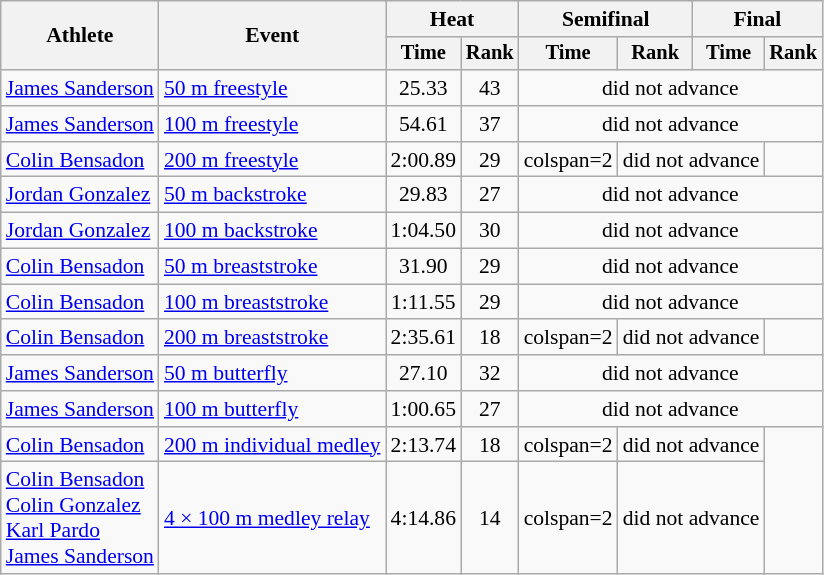<table class=wikitable style=font-size:90%>
<tr>
<th rowspan=2>Athlete</th>
<th rowspan=2>Event</th>
<th colspan=2>Heat</th>
<th colspan=2>Semifinal</th>
<th colspan=2>Final</th>
</tr>
<tr style=font-size:95%>
<th>Time</th>
<th>Rank</th>
<th>Time</th>
<th>Rank</th>
<th>Time</th>
<th>Rank</th>
</tr>
<tr align=center>
<td align=left><a href='#'>James Sanderson</a></td>
<td align=left><a href='#'>50 m freestyle</a></td>
<td>25.33</td>
<td>43</td>
<td colspan=4>did not advance</td>
</tr>
<tr align=center>
<td align=left><a href='#'>James Sanderson</a></td>
<td align=left><a href='#'>100 m freestyle</a></td>
<td>54.61</td>
<td>37</td>
<td colspan=4>did not advance</td>
</tr>
<tr align=center>
<td align=left><a href='#'>Colin Bensadon</a></td>
<td align=left><a href='#'>200 m freestyle</a></td>
<td>2:00.89</td>
<td>29</td>
<td>colspan=2 </td>
<td colspan=2>did not advance</td>
</tr>
<tr align=center>
<td align=left><a href='#'>Jordan Gonzalez</a></td>
<td align=left><a href='#'>50 m backstroke</a></td>
<td>29.83</td>
<td>27</td>
<td colspan=4>did not advance</td>
</tr>
<tr align=center>
<td align=left><a href='#'>Jordan Gonzalez</a></td>
<td align=left><a href='#'>100 m backstroke</a></td>
<td>1:04.50</td>
<td>30</td>
<td colspan=4>did not advance</td>
</tr>
<tr align=center>
<td align=left><a href='#'>Colin Bensadon</a></td>
<td align=left><a href='#'>50 m breaststroke</a></td>
<td>31.90</td>
<td>29</td>
<td colspan=4>did not advance</td>
</tr>
<tr align=center>
<td align=left><a href='#'>Colin Bensadon</a></td>
<td align=left><a href='#'>100 m breaststroke</a></td>
<td>1:11.55</td>
<td>29</td>
<td colspan=4>did not advance</td>
</tr>
<tr align=center>
<td align=left><a href='#'>Colin Bensadon</a></td>
<td align=left><a href='#'>200 m breaststroke</a></td>
<td>2:35.61</td>
<td>18</td>
<td>colspan=2 </td>
<td colspan=2>did not advance</td>
</tr>
<tr align=center>
<td align=left><a href='#'>James Sanderson</a></td>
<td align=left><a href='#'>50 m butterfly</a></td>
<td>27.10</td>
<td>32</td>
<td colspan=4>did not advance</td>
</tr>
<tr align=center>
<td align=left><a href='#'>James Sanderson</a></td>
<td align=left><a href='#'>100 m butterfly</a></td>
<td>1:00.65</td>
<td>27</td>
<td colspan=4>did not advance</td>
</tr>
<tr align=center>
<td align=left><a href='#'>Colin Bensadon</a></td>
<td align=left><a href='#'>200 m individual medley</a></td>
<td>2:13.74</td>
<td>18</td>
<td>colspan=2 </td>
<td colspan=2>did not advance</td>
</tr>
<tr align=center>
<td align=left><a href='#'>Colin Bensadon</a><br><a href='#'>Colin Gonzalez</a><br><a href='#'>Karl Pardo</a><br><a href='#'>James Sanderson</a></td>
<td align=left><a href='#'>4 × 100 m medley relay</a></td>
<td>4:14.86</td>
<td>14</td>
<td>colspan=2 </td>
<td colspan=2>did not advance</td>
</tr>
</table>
